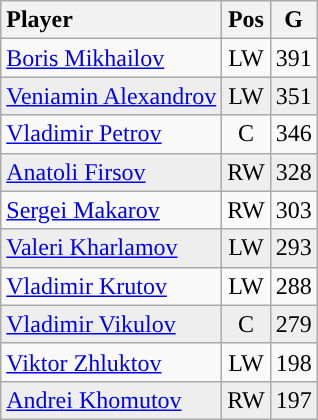<table class="wikitable" style="text-align:center;">
<tr>
<th style="text-align:left;">Player</th>
<th>Pos</th>
<th>G</th>
</tr>
<tr>
<td style="text-align:left;"><a href='#'>Boris Mikhailov</a></td>
<td>LW</td>
<td>391</td>
</tr>
<tr style="background:#eee;">
<td style="text-align:left;"><a href='#'>Veniamin Alexandrov</a></td>
<td>LW</td>
<td>351</td>
</tr>
<tr>
<td style="text-align:left;"><a href='#'>Vladimir Petrov</a></td>
<td>C</td>
<td>346</td>
</tr>
<tr style="background:#eee;">
<td style="text-align:left;"><a href='#'>Anatoli Firsov</a></td>
<td>RW</td>
<td>328</td>
</tr>
<tr>
<td style="text-align:left;"><a href='#'>Sergei Makarov</a></td>
<td>RW</td>
<td>303</td>
</tr>
<tr style="background:#eee;">
<td style="text-align:left;"><a href='#'>Valeri Kharlamov</a></td>
<td>LW</td>
<td>293</td>
</tr>
<tr>
<td style="text-align:left;"><a href='#'>Vladimir Krutov</a></td>
<td>LW</td>
<td>288</td>
</tr>
<tr style="background:#eee;">
<td style="text-align:left;"><a href='#'>Vladimir Vikulov</a></td>
<td>C</td>
<td>279</td>
</tr>
<tr>
<td style="text-align:left;"><a href='#'>Viktor Zhluktov</a></td>
<td>LW</td>
<td>198</td>
</tr>
<tr style="background:#eee;">
<td style="text-align:left;"><a href='#'>Andrei Khomutov</a></td>
<td>RW</td>
<td>197</td>
</tr>
</table>
